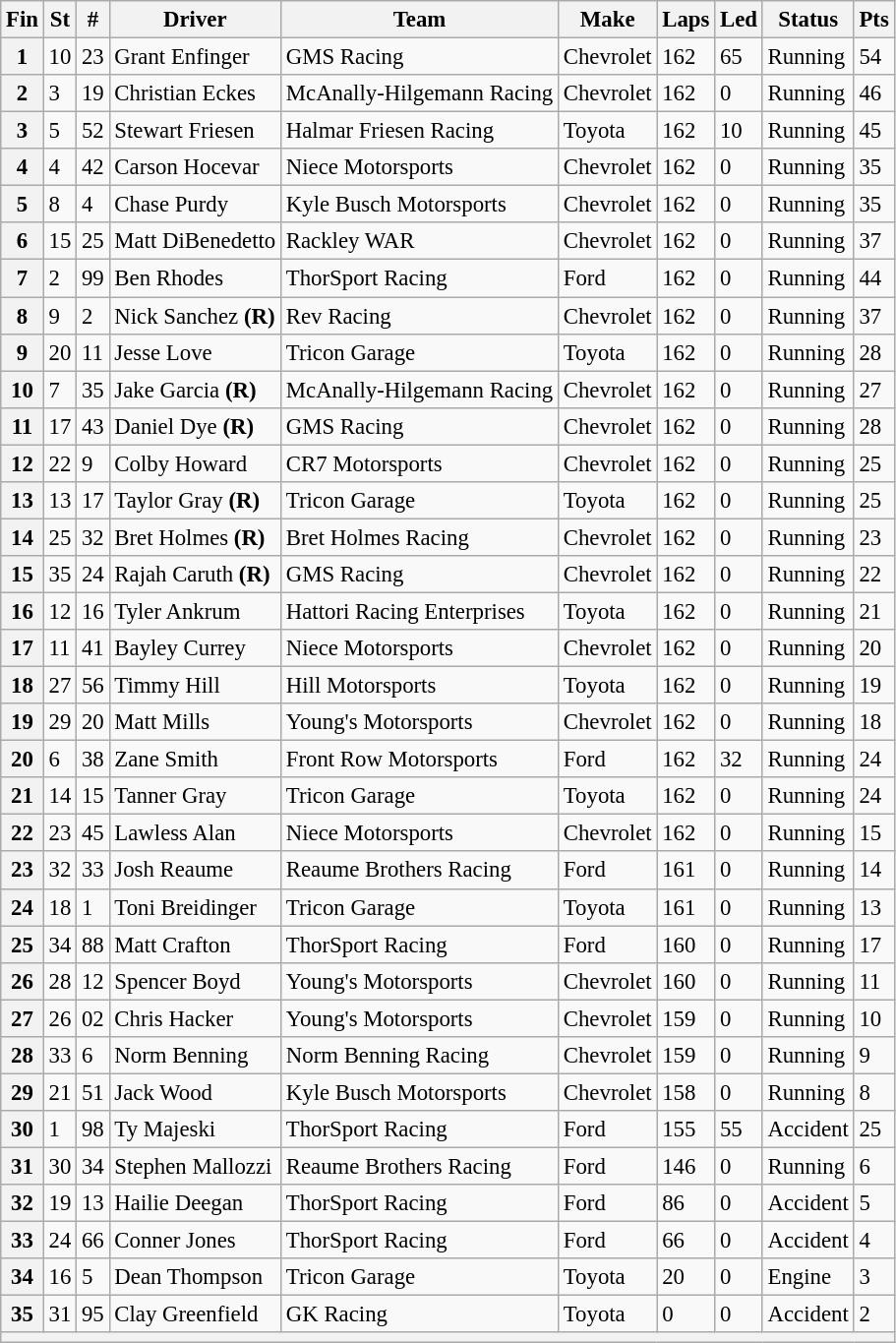<table class="wikitable" style="font-size:95%">
<tr>
<th>Fin</th>
<th>St</th>
<th>#</th>
<th>Driver</th>
<th>Team</th>
<th>Make</th>
<th>Laps</th>
<th>Led</th>
<th>Status</th>
<th>Pts</th>
</tr>
<tr>
<th>1</th>
<td>10</td>
<td>23</td>
<td>Grant Enfinger</td>
<td>GMS Racing</td>
<td>Chevrolet</td>
<td>162</td>
<td>65</td>
<td>Running</td>
<td>54</td>
</tr>
<tr>
<th>2</th>
<td>3</td>
<td>19</td>
<td>Christian Eckes</td>
<td>McAnally-Hilgemann Racing</td>
<td>Chevrolet</td>
<td>162</td>
<td>0</td>
<td>Running</td>
<td>46</td>
</tr>
<tr>
<th>3</th>
<td>5</td>
<td>52</td>
<td>Stewart Friesen</td>
<td>Halmar Friesen Racing</td>
<td>Toyota</td>
<td>162</td>
<td>10</td>
<td>Running</td>
<td>45</td>
</tr>
<tr>
<th>4</th>
<td>4</td>
<td>42</td>
<td>Carson Hocevar</td>
<td>Niece Motorsports</td>
<td>Chevrolet</td>
<td>162</td>
<td>0</td>
<td>Running</td>
<td>35</td>
</tr>
<tr>
<th>5</th>
<td>8</td>
<td>4</td>
<td>Chase Purdy</td>
<td>Kyle Busch Motorsports</td>
<td>Chevrolet</td>
<td>162</td>
<td>0</td>
<td>Running</td>
<td>35</td>
</tr>
<tr>
<th>6</th>
<td>15</td>
<td>25</td>
<td>Matt DiBenedetto</td>
<td>Rackley WAR</td>
<td>Chevrolet</td>
<td>162</td>
<td>0</td>
<td>Running</td>
<td>37</td>
</tr>
<tr>
<th>7</th>
<td>2</td>
<td>99</td>
<td>Ben Rhodes</td>
<td>ThorSport Racing</td>
<td>Ford</td>
<td>162</td>
<td>0</td>
<td>Running</td>
<td>44</td>
</tr>
<tr>
<th>8</th>
<td>9</td>
<td>2</td>
<td>Nick Sanchez <strong>(R)</strong></td>
<td>Rev Racing</td>
<td>Chevrolet</td>
<td>162</td>
<td>0</td>
<td>Running</td>
<td>37</td>
</tr>
<tr>
<th>9</th>
<td>20</td>
<td>11</td>
<td>Jesse Love</td>
<td>Tricon Garage</td>
<td>Toyota</td>
<td>162</td>
<td>0</td>
<td>Running</td>
<td>28</td>
</tr>
<tr>
<th>10</th>
<td>7</td>
<td>35</td>
<td>Jake Garcia <strong>(R)</strong></td>
<td>McAnally-Hilgemann Racing</td>
<td>Chevrolet</td>
<td>162</td>
<td>0</td>
<td>Running</td>
<td>27</td>
</tr>
<tr>
<th>11</th>
<td>17</td>
<td>43</td>
<td>Daniel Dye <strong>(R)</strong></td>
<td>GMS Racing</td>
<td>Chevrolet</td>
<td>162</td>
<td>0</td>
<td>Running</td>
<td>28</td>
</tr>
<tr>
<th>12</th>
<td>22</td>
<td>9</td>
<td>Colby Howard</td>
<td>CR7 Motorsports</td>
<td>Chevrolet</td>
<td>162</td>
<td>0</td>
<td>Running</td>
<td>25</td>
</tr>
<tr>
<th>13</th>
<td>13</td>
<td>17</td>
<td>Taylor Gray <strong>(R)</strong></td>
<td>Tricon Garage</td>
<td>Toyota</td>
<td>162</td>
<td>0</td>
<td>Running</td>
<td>25</td>
</tr>
<tr>
<th>14</th>
<td>25</td>
<td>32</td>
<td>Bret Holmes <strong>(R)</strong></td>
<td>Bret Holmes Racing</td>
<td>Chevrolet</td>
<td>162</td>
<td>0</td>
<td>Running</td>
<td>23</td>
</tr>
<tr>
<th>15</th>
<td>35</td>
<td>24</td>
<td>Rajah Caruth <strong>(R)</strong></td>
<td>GMS Racing</td>
<td>Chevrolet</td>
<td>162</td>
<td>0</td>
<td>Running</td>
<td>22</td>
</tr>
<tr>
<th>16</th>
<td>12</td>
<td>16</td>
<td>Tyler Ankrum</td>
<td>Hattori Racing Enterprises</td>
<td>Toyota</td>
<td>162</td>
<td>0</td>
<td>Running</td>
<td>21</td>
</tr>
<tr>
<th>17</th>
<td>11</td>
<td>41</td>
<td>Bayley Currey</td>
<td>Niece Motorsports</td>
<td>Chevrolet</td>
<td>162</td>
<td>0</td>
<td>Running</td>
<td>20</td>
</tr>
<tr>
<th>18</th>
<td>27</td>
<td>56</td>
<td>Timmy Hill</td>
<td>Hill Motorsports</td>
<td>Toyota</td>
<td>162</td>
<td>0</td>
<td>Running</td>
<td>19</td>
</tr>
<tr>
<th>19</th>
<td>29</td>
<td>20</td>
<td>Matt Mills</td>
<td>Young's Motorsports</td>
<td>Chevrolet</td>
<td>162</td>
<td>0</td>
<td>Running</td>
<td>18</td>
</tr>
<tr>
<th>20</th>
<td>6</td>
<td>38</td>
<td>Zane Smith</td>
<td>Front Row Motorsports</td>
<td>Ford</td>
<td>162</td>
<td>32</td>
<td>Running</td>
<td>24</td>
</tr>
<tr>
<th>21</th>
<td>14</td>
<td>15</td>
<td>Tanner Gray</td>
<td>Tricon Garage</td>
<td>Toyota</td>
<td>162</td>
<td>0</td>
<td>Running</td>
<td>24</td>
</tr>
<tr>
<th>22</th>
<td>23</td>
<td>45</td>
<td>Lawless Alan</td>
<td>Niece Motorsports</td>
<td>Chevrolet</td>
<td>162</td>
<td>0</td>
<td>Running</td>
<td>15</td>
</tr>
<tr>
<th>23</th>
<td>32</td>
<td>33</td>
<td>Josh Reaume</td>
<td>Reaume Brothers Racing</td>
<td>Ford</td>
<td>161</td>
<td>0</td>
<td>Running</td>
<td>14</td>
</tr>
<tr>
<th>24</th>
<td>18</td>
<td>1</td>
<td>Toni Breidinger</td>
<td>Tricon Garage</td>
<td>Toyota</td>
<td>161</td>
<td>0</td>
<td>Running</td>
<td>13</td>
</tr>
<tr>
<th>25</th>
<td>34</td>
<td>88</td>
<td>Matt Crafton</td>
<td>ThorSport Racing</td>
<td>Ford</td>
<td>160</td>
<td>0</td>
<td>Running</td>
<td>17</td>
</tr>
<tr>
<th>26</th>
<td>28</td>
<td>12</td>
<td>Spencer Boyd</td>
<td>Young's Motorsports</td>
<td>Chevrolet</td>
<td>160</td>
<td>0</td>
<td>Running</td>
<td>11</td>
</tr>
<tr>
<th>27</th>
<td>26</td>
<td>02</td>
<td>Chris Hacker</td>
<td>Young's Motorsports</td>
<td>Chevrolet</td>
<td>159</td>
<td>0</td>
<td>Running</td>
<td>10</td>
</tr>
<tr>
<th>28</th>
<td>33</td>
<td>6</td>
<td>Norm Benning</td>
<td>Norm Benning Racing</td>
<td>Chevrolet</td>
<td>159</td>
<td>0</td>
<td>Running</td>
<td>9</td>
</tr>
<tr>
<th>29</th>
<td>21</td>
<td>51</td>
<td>Jack Wood</td>
<td>Kyle Busch Motorsports</td>
<td>Chevrolet</td>
<td>158</td>
<td>0</td>
<td>Running</td>
<td>8</td>
</tr>
<tr>
<th>30</th>
<td>1</td>
<td>98</td>
<td>Ty Majeski</td>
<td>ThorSport Racing</td>
<td>Ford</td>
<td>155</td>
<td>55</td>
<td>Accident</td>
<td>25</td>
</tr>
<tr>
<th>31</th>
<td>30</td>
<td>34</td>
<td>Stephen Mallozzi</td>
<td>Reaume Brothers Racing</td>
<td>Ford</td>
<td>146</td>
<td>0</td>
<td>Running</td>
<td>6</td>
</tr>
<tr>
<th>32</th>
<td>19</td>
<td>13</td>
<td>Hailie Deegan</td>
<td>ThorSport Racing</td>
<td>Ford</td>
<td>86</td>
<td>0</td>
<td>Accident</td>
<td>5</td>
</tr>
<tr>
<th>33</th>
<td>24</td>
<td>66</td>
<td>Conner Jones</td>
<td>ThorSport Racing</td>
<td>Ford</td>
<td>66</td>
<td>0</td>
<td>Accident</td>
<td>4</td>
</tr>
<tr>
<th>34</th>
<td>16</td>
<td>5</td>
<td>Dean Thompson</td>
<td>Tricon Garage</td>
<td>Toyota</td>
<td>20</td>
<td>0</td>
<td>Engine</td>
<td>3</td>
</tr>
<tr>
<th>35</th>
<td>31</td>
<td>95</td>
<td>Clay Greenfield</td>
<td>GK Racing</td>
<td>Toyota</td>
<td>0</td>
<td>0</td>
<td>Accident</td>
<td>2</td>
</tr>
<tr>
<th colspan="10"></th>
</tr>
</table>
